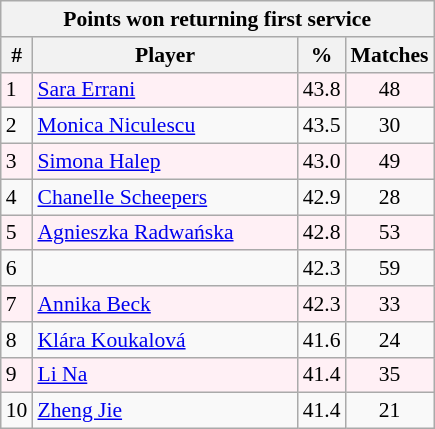<table class="wikitable " style=font-size:90%>
<tr>
<th colspan=4>Points won returning first service</th>
</tr>
<tr>
<th>#</th>
<th width=170>Player</th>
<th width=20>%</th>
<th>Matches</th>
</tr>
<tr style="background:#FFF0F5;">
<td>1</td>
<td> <a href='#'>Sara Errani</a></td>
<td>43.8</td>
<td align=center>48</td>
</tr>
<tr>
<td>2</td>
<td> <a href='#'>Monica Niculescu</a></td>
<td>43.5</td>
<td align=center>30</td>
</tr>
<tr style="background:#FFF0F5;">
<td>3</td>
<td> <a href='#'>Simona Halep</a></td>
<td>43.0</td>
<td align=center>49</td>
</tr>
<tr>
<td>4</td>
<td> <a href='#'>Chanelle Scheepers</a></td>
<td>42.9</td>
<td align=center>28</td>
</tr>
<tr style="background:#FFF0F5;">
<td>5</td>
<td> <a href='#'>Agnieszka Radwańska</a></td>
<td>42.8</td>
<td align=center>53</td>
</tr>
<tr>
<td>6</td>
<td></td>
<td>42.3</td>
<td align=center>59</td>
</tr>
<tr style="background:#FFF0F5;">
<td>7</td>
<td> <a href='#'>Annika Beck</a></td>
<td>42.3</td>
<td align=center>33</td>
</tr>
<tr>
<td>8</td>
<td> <a href='#'>Klára Koukalová</a></td>
<td>41.6</td>
<td align=center>24</td>
</tr>
<tr style="background:#FFF0F5;">
<td>9</td>
<td> <a href='#'>Li Na</a></td>
<td>41.4</td>
<td align=center>35</td>
</tr>
<tr>
<td>10</td>
<td> <a href='#'>Zheng Jie</a></td>
<td>41.4</td>
<td align=center>21</td>
</tr>
</table>
